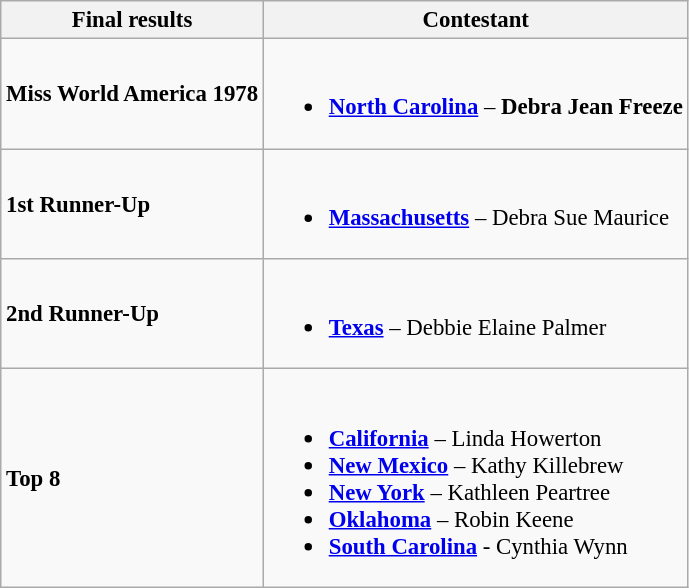<table class="wikitable sortable" style="font-size: 95%;">
<tr>
<th>Final results</th>
<th>Contestant</th>
</tr>
<tr>
<td><strong>Miss World America 1978</strong></td>
<td><br><ul><li><strong> <a href='#'>North Carolina</a></strong> – <strong>Debra Jean Freeze</strong></li></ul></td>
</tr>
<tr>
<td><strong>1st Runner-Up</strong></td>
<td><br><ul><li><strong> <a href='#'>Massachusetts</a></strong> – Debra Sue Maurice</li></ul></td>
</tr>
<tr>
<td><strong>2nd Runner-Up</strong></td>
<td><br><ul><li><strong> <a href='#'>Texas</a></strong> – Debbie Elaine Palmer</li></ul></td>
</tr>
<tr>
<td><strong>Top 8</strong></td>
<td><br><ul><li><strong> <a href='#'>California</a></strong> – Linda Howerton</li><li><strong> <a href='#'>New Mexico</a></strong> – Kathy Killebrew</li><li><strong> <a href='#'>New York</a></strong> – Kathleen Peartree</li><li><strong> <a href='#'>Oklahoma</a></strong> – Robin Keene</li><li><strong> <a href='#'>South Carolina</a></strong> - Cynthia Wynn</li></ul></td>
</tr>
</table>
